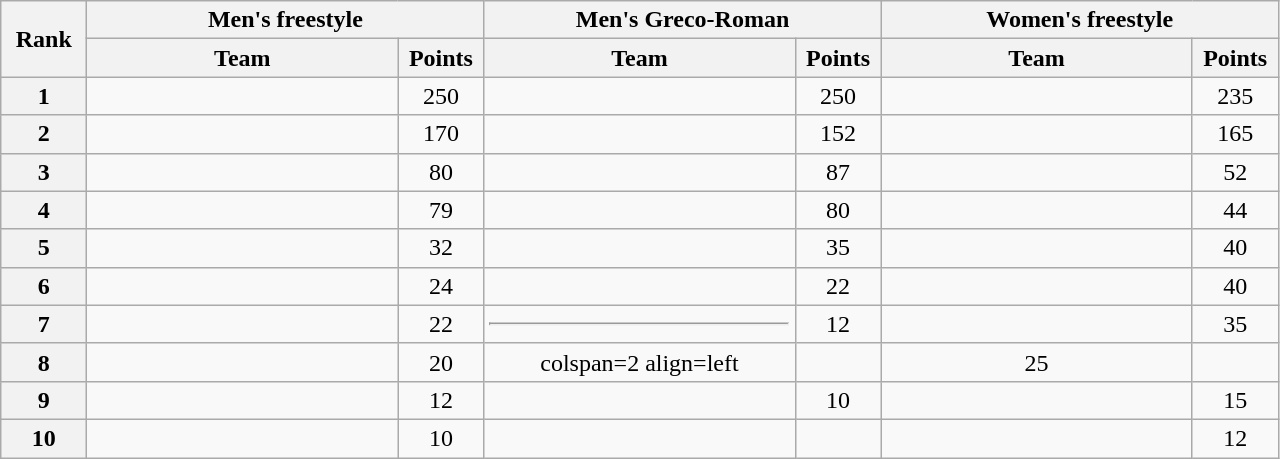<table class="wikitable" style="text-align:center;">
<tr>
<th width=50 rowspan="2">Rank</th>
<th colspan="2">Men's freestyle</th>
<th colspan="2">Men's Greco-Roman</th>
<th colspan="2">Women's freestyle</th>
</tr>
<tr>
<th width=200>Team</th>
<th width=50>Points</th>
<th width=200>Team</th>
<th width=50>Points</th>
<th width=200>Team</th>
<th width=50>Points</th>
</tr>
<tr>
<th>1</th>
<td align=left></td>
<td>250</td>
<td align=left></td>
<td>250</td>
<td align=left></td>
<td>235</td>
</tr>
<tr>
<th>2</th>
<td align=left></td>
<td>170</td>
<td align=left></td>
<td>152</td>
<td align=left></td>
<td>165</td>
</tr>
<tr>
<th>3</th>
<td align=left></td>
<td>80</td>
<td align=left></td>
<td>87</td>
<td align=left></td>
<td>52</td>
</tr>
<tr>
<th>4</th>
<td align=left></td>
<td>79</td>
<td align=left></td>
<td>80</td>
<td align=left></td>
<td>44</td>
</tr>
<tr>
<th>5</th>
<td align=left></td>
<td>32</td>
<td align=left></td>
<td>35</td>
<td align=left></td>
<td>40</td>
</tr>
<tr>
<th>6</th>
<td align=left></td>
<td>24</td>
<td align=left></td>
<td>22</td>
<td align=left></td>
<td>40</td>
</tr>
<tr>
<th>7</th>
<td align=left></td>
<td>22</td>
<td align=left><hr></td>
<td>12</td>
<td align=left></td>
<td>35</td>
</tr>
<tr>
<th>8</th>
<td align=left></td>
<td>20</td>
<td>colspan=2 align=left </td>
<td align=left></td>
<td>25</td>
</tr>
<tr>
<th>9</th>
<td align=left></td>
<td>12</td>
<td align=left></td>
<td>10</td>
<td align=left></td>
<td>15</td>
</tr>
<tr>
<th>10</th>
<td align=left></td>
<td>10</td>
<td align=left></td>
<td></td>
<td align=left></td>
<td>12</td>
</tr>
</table>
